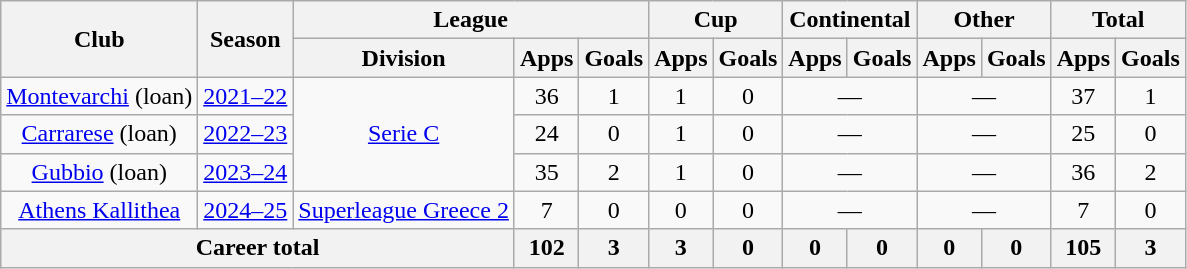<table class="wikitable" style="text-align:center">
<tr>
<th rowspan=2>Club</th>
<th rowspan=2>Season</th>
<th colspan=3>League</th>
<th colspan=2>Cup</th>
<th colspan=2>Continental</th>
<th colspan=2>Other</th>
<th colspan=2>Total</th>
</tr>
<tr>
<th>Division</th>
<th>Apps</th>
<th>Goals</th>
<th>Apps</th>
<th>Goals</th>
<th>Apps</th>
<th>Goals</th>
<th>Apps</th>
<th>Goals</th>
<th>Apps</th>
<th>Goals</th>
</tr>
<tr>
<td><a href='#'>Montevarchi</a> (loan)</td>
<td><a href='#'>2021–22</a></td>
<td rowspan="3"><a href='#'>Serie C</a></td>
<td>36</td>
<td>1</td>
<td>1</td>
<td>0</td>
<td colspan="2">—</td>
<td colspan="2">—</td>
<td>37</td>
<td>1</td>
</tr>
<tr>
<td><a href='#'>Carrarese</a> (loan)</td>
<td><a href='#'>2022–23</a></td>
<td>24</td>
<td>0</td>
<td>1</td>
<td>0</td>
<td colspan="2">—</td>
<td colspan="2">—</td>
<td>25</td>
<td>0</td>
</tr>
<tr>
<td><a href='#'>Gubbio</a> (loan)</td>
<td><a href='#'>2023–24</a></td>
<td>35</td>
<td>2</td>
<td>1</td>
<td>0</td>
<td colspan="2">—</td>
<td colspan="2">—</td>
<td>36</td>
<td>2</td>
</tr>
<tr>
<td><a href='#'>Athens Kallithea</a></td>
<td><a href='#'>2024–25</a></td>
<td><a href='#'>Superleague Greece 2</a></td>
<td>7</td>
<td>0</td>
<td>0</td>
<td>0</td>
<td colspan="2">—</td>
<td colspan="2">—</td>
<td>7</td>
<td>0</td>
</tr>
<tr>
<th colspan="3">Career total</th>
<th>102</th>
<th>3</th>
<th>3</th>
<th>0</th>
<th>0</th>
<th>0</th>
<th>0</th>
<th>0</th>
<th>105</th>
<th>3</th>
</tr>
</table>
